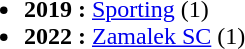<table border="0" cellpadding="20">
<tr valign="top">
<td><br><ul><li><strong>2019 :</strong> <a href='#'>Sporting</a> (1)</li><li><strong>2022 :</strong> <a href='#'>Zamalek SC</a> (1)</li></ul></td>
</tr>
</table>
